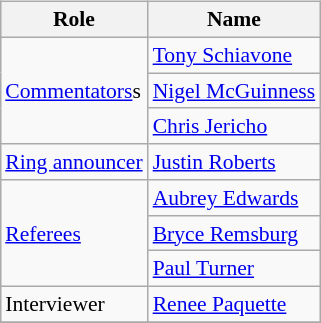<table class=wikitable style="font-size:90%; margin: 0.5em 0 0.5em 1em; float: right; clear: right;">
<tr>
<th>Role</th>
<th>Name</th>
</tr>
<tr>
<td rowspan=3><a href='#'>Commentators</a>s</td>
<td><a href='#'>Tony Schiavone</a></td>
</tr>
<tr>
<td><a href='#'>Nigel McGuinness</a></td>
</tr>
<tr>
<td><a href='#'>Chris Jericho</a></td>
</tr>
<tr>
<td><a href='#'>Ring announcer</a></td>
<td><a href='#'>Justin Roberts</a></td>
</tr>
<tr>
<td rowspan=3><a href='#'>Referees</a></td>
<td><a href='#'>Aubrey Edwards</a></td>
</tr>
<tr>
<td><a href='#'>Bryce Remsburg</a></td>
</tr>
<tr>
<td><a href='#'>Paul Turner</a></td>
</tr>
<tr>
<td rowspan=1>Interviewer</td>
<td><a href='#'>Renee Paquette</a></td>
</tr>
<tr>
</tr>
</table>
